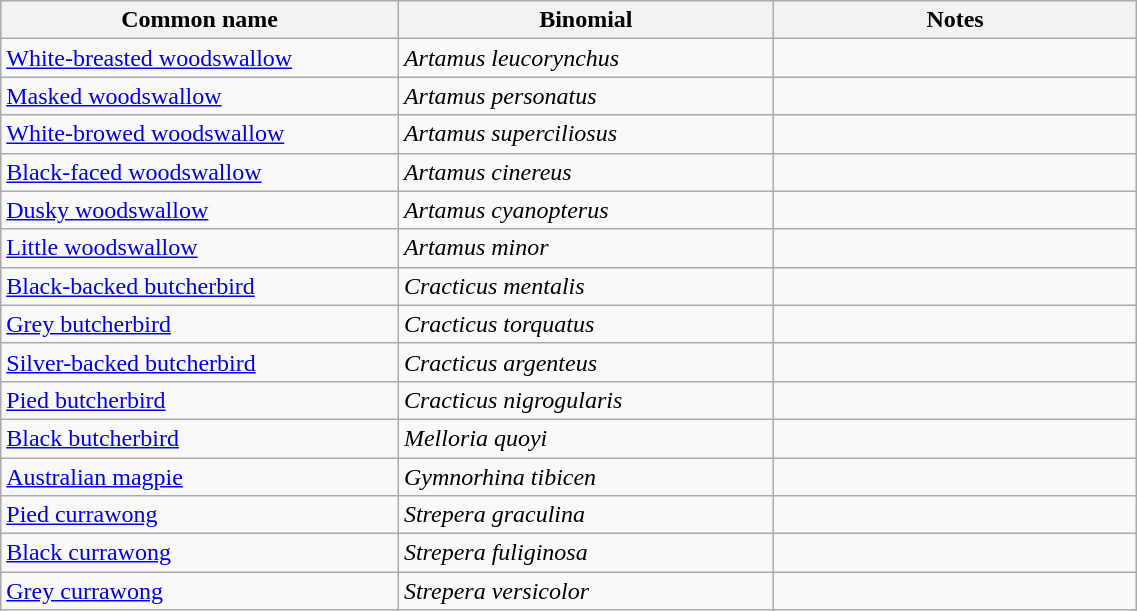<table style="width:60%;" class="wikitable">
<tr>
<th width=35%>Common name</th>
<th width=33%>Binomial</th>
<th width=32%>Notes</th>
</tr>
<tr>
<td><a href='#'>White-breasted woodswallow</a></td>
<td><em>Artamus leucorynchus</em></td>
<td></td>
</tr>
<tr>
<td><a href='#'>Masked woodswallow</a></td>
<td><em>Artamus personatus</em></td>
<td></td>
</tr>
<tr>
<td><a href='#'>White-browed woodswallow</a></td>
<td><em>Artamus superciliosus</em></td>
<td></td>
</tr>
<tr>
<td><a href='#'>Black-faced woodswallow</a></td>
<td><em>Artamus cinereus</em></td>
<td></td>
</tr>
<tr>
<td><a href='#'>Dusky woodswallow</a></td>
<td><em>Artamus cyanopterus</em></td>
<td></td>
</tr>
<tr>
<td><a href='#'>Little woodswallow</a></td>
<td><em>Artamus minor</em></td>
<td></td>
</tr>
<tr>
<td><a href='#'>Black-backed butcherbird</a></td>
<td><em>Cracticus mentalis</em></td>
<td></td>
</tr>
<tr>
<td><a href='#'>Grey butcherbird</a></td>
<td><em>Cracticus torquatus</em></td>
<td></td>
</tr>
<tr>
<td><a href='#'>Silver-backed butcherbird</a></td>
<td><em>Cracticus argenteus</em></td>
<td></td>
</tr>
<tr>
<td><a href='#'>Pied butcherbird</a></td>
<td><em>Cracticus nigrogularis</em></td>
<td></td>
</tr>
<tr>
<td><a href='#'>Black butcherbird</a></td>
<td><em>Melloria quoyi</em></td>
<td></td>
</tr>
<tr>
<td><a href='#'>Australian magpie</a></td>
<td><em>Gymnorhina tibicen</em></td>
<td></td>
</tr>
<tr>
<td><a href='#'>Pied currawong</a></td>
<td><em>Strepera graculina</em></td>
<td></td>
</tr>
<tr>
<td><a href='#'>Black currawong</a></td>
<td><em>Strepera fuliginosa</em></td>
<td></td>
</tr>
<tr>
<td><a href='#'>Grey currawong</a></td>
<td><em>Strepera versicolor</em></td>
<td></td>
</tr>
</table>
